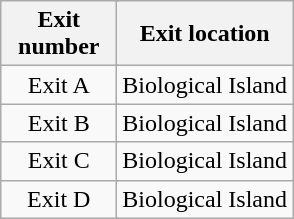<table class="wikitable">
<tr>
<th style="width:70px" colspan="2">Exit number</th>
<th>Exit location</th>
</tr>
<tr>
<td align="center" colspan="2">Exit A</td>
<td>Biological Island</td>
</tr>
<tr>
<td align="center" colspan="2">Exit B</td>
<td>Biological Island</td>
</tr>
<tr>
<td align="center" colspan="2">Exit C</td>
<td>Biological Island</td>
</tr>
<tr>
<td align="center" colspan="2">Exit D</td>
<td>Biological Island</td>
</tr>
</table>
